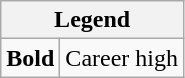<table class="wikitable mw-collapsible mw-collapsed">
<tr>
<th colspan="2">Legend</th>
</tr>
<tr>
<td><strong>Bold</strong></td>
<td>Career high</td>
</tr>
</table>
